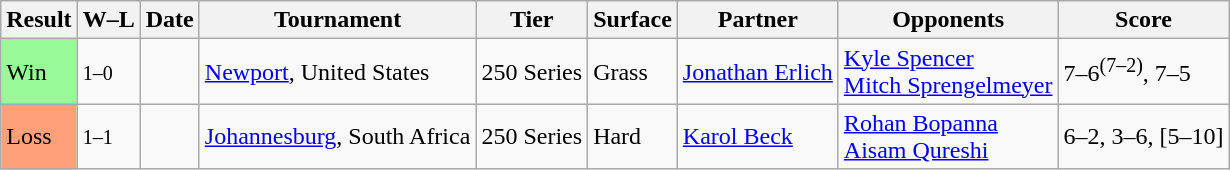<table class="sortable wikitable">
<tr>
<th>Result</th>
<th class="unsortable">W–L</th>
<th>Date</th>
<th>Tournament</th>
<th>Tier</th>
<th>Surface</th>
<th>Partner</th>
<th>Opponents</th>
<th class="unsortable">Score</th>
</tr>
<tr>
<td bgcolor=98FB98>Win</td>
<td><small>1–0</small></td>
<td><a href='#'></a></td>
<td><a href='#'>Newport</a>, United States</td>
<td>250 Series</td>
<td>Grass</td>
<td> <a href='#'>Jonathan Erlich</a></td>
<td> <a href='#'>Kyle Spencer</a><br> <a href='#'>Mitch Sprengelmeyer</a></td>
<td>7–6<sup>(7–2)</sup>, 7–5</td>
</tr>
<tr>
<td bgcolor=FFA07A>Loss</td>
<td><small>1–1</small></td>
<td><a href='#'></a></td>
<td><a href='#'>Johannesburg</a>, South Africa</td>
<td>250 Series</td>
<td>Hard</td>
<td> <a href='#'>Karol Beck</a></td>
<td> <a href='#'>Rohan Bopanna</a><br> <a href='#'>Aisam Qureshi</a></td>
<td>6–2, 3–6, [5–10]</td>
</tr>
</table>
